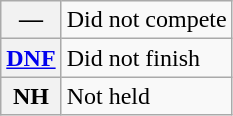<table class="wikitable">
<tr>
<th scope="row">—</th>
<td>Did not compete</td>
</tr>
<tr>
<th scope="row"><a href='#'>DNF</a></th>
<td>Did not finish</td>
</tr>
<tr>
<th scope="row">NH</th>
<td>Not held</td>
</tr>
</table>
